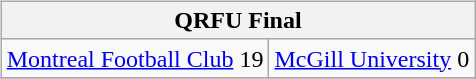<table cellspacing="10">
<tr>
<td valign="top"><br><table class="wikitable">
<tr>
<th bgcolor="#DDDDDD" colspan="4"><strong>QRFU Final</strong></th>
</tr>
<tr>
<td><a href='#'>Montreal Football Club</a> 19</td>
<td><a href='#'>McGill University</a> 0</td>
</tr>
<tr>
</tr>
</table>
</td>
</tr>
</table>
